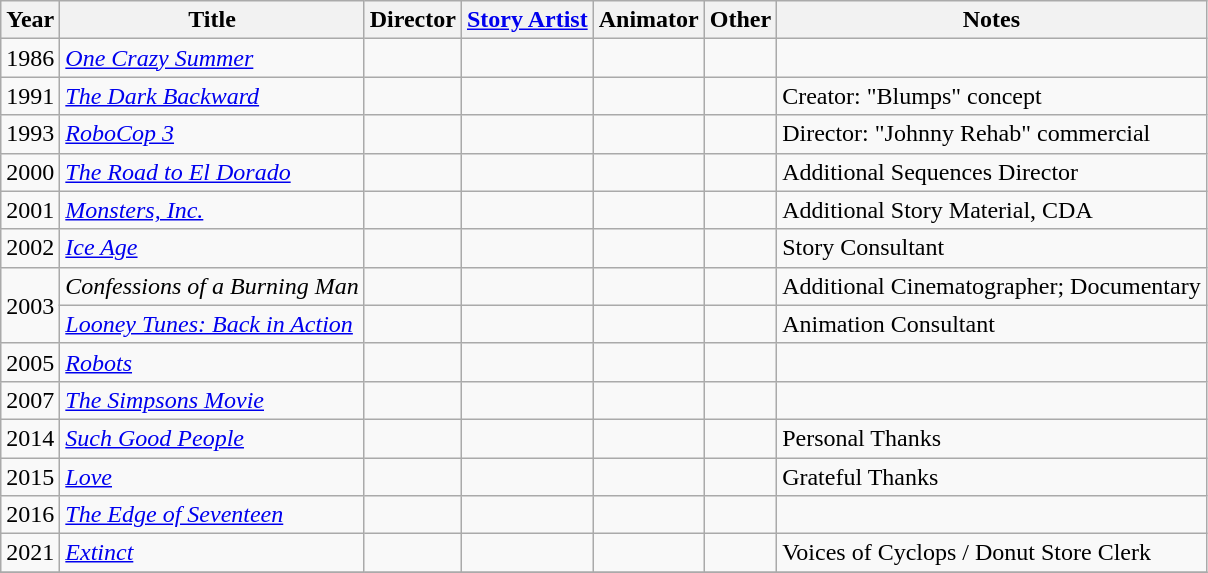<table class="wikitable">
<tr>
<th>Year</th>
<th>Title</th>
<th>Director</th>
<th><a href='#'>Story Artist</a></th>
<th>Animator</th>
<th>Other</th>
<th>Notes</th>
</tr>
<tr>
<td>1986</td>
<td><em><a href='#'>One Crazy Summer</a></em></td>
<td></td>
<td></td>
<td></td>
<td></td>
<td></td>
</tr>
<tr>
<td>1991</td>
<td><em><a href='#'>The Dark Backward</a></em></td>
<td></td>
<td></td>
<td></td>
<td></td>
<td>Creator: "Blumps" concept</td>
</tr>
<tr>
<td>1993</td>
<td><em><a href='#'>RoboCop 3</a></em></td>
<td></td>
<td></td>
<td></td>
<td></td>
<td>Director: "Johnny Rehab" commercial</td>
</tr>
<tr>
<td>2000</td>
<td><em><a href='#'>The Road to El Dorado</a></em></td>
<td></td>
<td></td>
<td></td>
<td></td>
<td>Additional Sequences Director</td>
</tr>
<tr>
<td>2001</td>
<td><em><a href='#'>Monsters, Inc.</a></em></td>
<td></td>
<td></td>
<td></td>
<td></td>
<td>Additional Story Material, CDA</td>
</tr>
<tr>
<td>2002</td>
<td><em><a href='#'>Ice Age</a></em></td>
<td></td>
<td></td>
<td></td>
<td></td>
<td>Story Consultant</td>
</tr>
<tr>
<td rowspan=2>2003</td>
<td><em>Confessions of a Burning Man</em></td>
<td></td>
<td></td>
<td></td>
<td></td>
<td>Additional Cinematographer; Documentary</td>
</tr>
<tr>
<td><em><a href='#'>Looney Tunes: Back in Action</a></em></td>
<td></td>
<td></td>
<td></td>
<td></td>
<td>Animation Consultant</td>
</tr>
<tr>
<td>2005</td>
<td><em><a href='#'>Robots</a></em></td>
<td></td>
<td></td>
<td></td>
<td></td>
<td></td>
</tr>
<tr>
<td>2007</td>
<td><em><a href='#'>The Simpsons Movie</a></em></td>
<td></td>
<td></td>
<td></td>
<td></td>
<td></td>
</tr>
<tr>
<td>2014</td>
<td><em><a href='#'>Such Good People</a></em></td>
<td></td>
<td></td>
<td></td>
<td></td>
<td>Personal Thanks</td>
</tr>
<tr>
<td>2015</td>
<td><em><a href='#'>Love</a></em></td>
<td></td>
<td></td>
<td></td>
<td></td>
<td>Grateful Thanks</td>
</tr>
<tr>
<td>2016</td>
<td><em><a href='#'>The Edge of Seventeen</a></em></td>
<td></td>
<td></td>
<td></td>
<td></td>
<td></td>
</tr>
<tr>
<td>2021</td>
<td><em><a href='#'>Extinct</a></em></td>
<td></td>
<td></td>
<td></td>
<td></td>
<td>Voices of Cyclops / Donut Store Clerk</td>
</tr>
<tr>
</tr>
</table>
